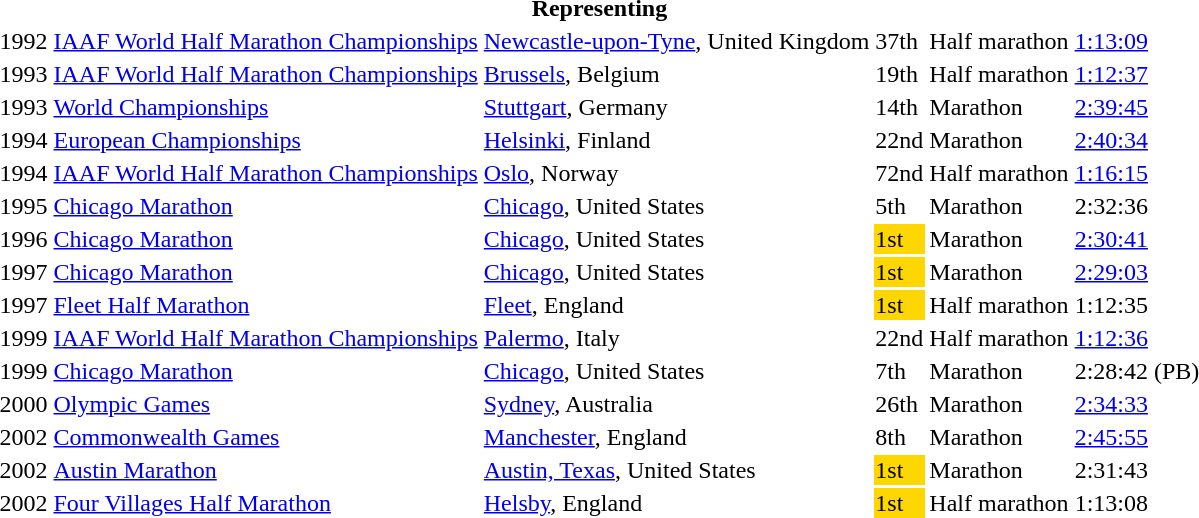<table>
<tr>
<th colspan="6">Representing </th>
</tr>
<tr>
<td>1992</td>
<td><a href='#'>IAAF World Half Marathon Championships</a></td>
<td><a href='#'>Newcastle-upon-Tyne</a>, United Kingdom</td>
<td>37th</td>
<td>Half marathon</td>
<td><a href='#'>1:13:09</a></td>
</tr>
<tr>
<td>1993</td>
<td><a href='#'>IAAF World Half Marathon Championships</a></td>
<td><a href='#'>Brussels</a>, Belgium</td>
<td>19th</td>
<td>Half marathon</td>
<td><a href='#'>1:12:37</a></td>
</tr>
<tr>
<td>1993</td>
<td><a href='#'>World Championships</a></td>
<td><a href='#'>Stuttgart</a>, Germany</td>
<td>14th</td>
<td>Marathon</td>
<td><a href='#'>2:39:45</a></td>
</tr>
<tr>
<td>1994</td>
<td><a href='#'>European Championships</a></td>
<td><a href='#'>Helsinki</a>, Finland</td>
<td>22nd</td>
<td>Marathon</td>
<td><a href='#'>2:40:34</a></td>
</tr>
<tr>
<td>1994</td>
<td><a href='#'>IAAF World Half Marathon Championships</a></td>
<td><a href='#'>Oslo</a>, Norway</td>
<td>72nd</td>
<td>Half marathon</td>
<td><a href='#'>1:16:15</a></td>
</tr>
<tr>
<td>1995</td>
<td><a href='#'>Chicago Marathon</a></td>
<td><a href='#'>Chicago</a>, United States</td>
<td>5th</td>
<td>Marathon</td>
<td>2:32:36</td>
</tr>
<tr>
<td>1996</td>
<td><a href='#'>Chicago Marathon</a></td>
<td><a href='#'>Chicago</a>, United States</td>
<td bgcolor="gold">1st</td>
<td>Marathon</td>
<td><a href='#'>2:30:41</a></td>
</tr>
<tr>
<td>1997</td>
<td><a href='#'>Chicago Marathon</a></td>
<td><a href='#'>Chicago</a>, United States</td>
<td bgcolor="gold">1st</td>
<td>Marathon</td>
<td><a href='#'>2:29:03</a></td>
</tr>
<tr>
<td>1997</td>
<td><a href='#'>Fleet Half Marathon</a></td>
<td><a href='#'>Fleet</a>, England</td>
<td bgcolor="gold">1st</td>
<td>Half marathon</td>
<td>1:12:35</td>
</tr>
<tr>
<td>1999</td>
<td><a href='#'>IAAF World Half Marathon Championships</a></td>
<td><a href='#'>Palermo</a>, Italy</td>
<td>22nd</td>
<td>Half marathon</td>
<td><a href='#'>1:12:36</a></td>
</tr>
<tr>
<td>1999</td>
<td><a href='#'>Chicago Marathon</a></td>
<td><a href='#'>Chicago</a>, United States</td>
<td>7th</td>
<td>Marathon</td>
<td>2:28:42 (PB)</td>
</tr>
<tr>
<td>2000</td>
<td><a href='#'>Olympic Games</a></td>
<td><a href='#'>Sydney</a>, Australia</td>
<td>26th</td>
<td>Marathon</td>
<td><a href='#'>2:34:33</a></td>
</tr>
<tr>
<td>2002</td>
<td><a href='#'>Commonwealth Games</a></td>
<td><a href='#'>Manchester</a>, England</td>
<td>8th</td>
<td>Marathon</td>
<td><a href='#'>2:45:55</a></td>
</tr>
<tr>
<td>2002</td>
<td><a href='#'>Austin Marathon</a></td>
<td><a href='#'>Austin, Texas</a>, United States</td>
<td bgcolor="gold">1st</td>
<td>Marathon</td>
<td>2:31:43</td>
</tr>
<tr>
<td>2002</td>
<td><a href='#'>Four Villages Half Marathon</a></td>
<td><a href='#'>Helsby</a>, England</td>
<td bgcolor="gold">1st</td>
<td>Half marathon</td>
<td>1:13:08</td>
</tr>
</table>
